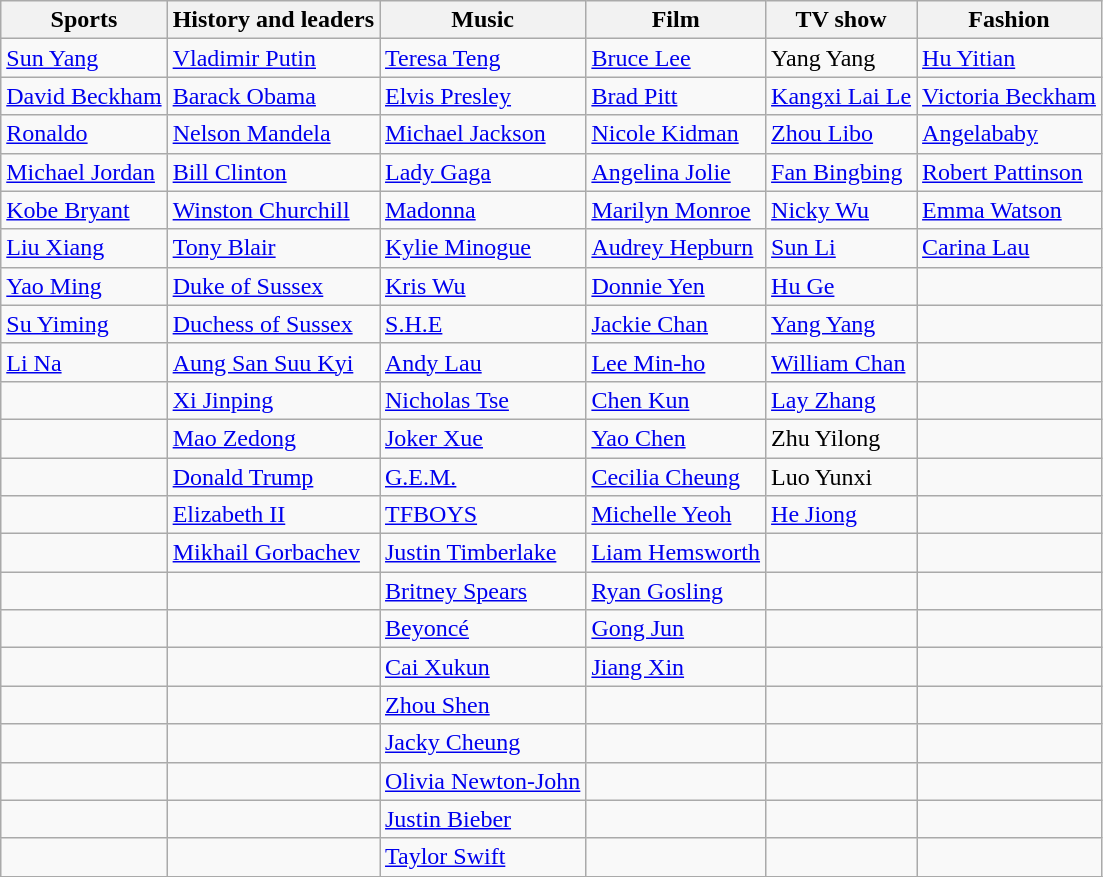<table class="wikitable sortable">
<tr>
<th>Sports</th>
<th>History and leaders</th>
<th>Music</th>
<th>Film</th>
<th>TV show</th>
<th>Fashion</th>
</tr>
<tr>
<td><a href='#'>Sun Yang</a></td>
<td><a href='#'>Vladimir Putin</a></td>
<td><a href='#'>Teresa Teng</a></td>
<td><a href='#'>Bruce Lee</a></td>
<td>Yang Yang</td>
<td><a href='#'>Hu Yitian</a></td>
</tr>
<tr>
<td><a href='#'>David Beckham</a></td>
<td><a href='#'>Barack Obama</a></td>
<td><a href='#'>Elvis Presley</a></td>
<td><a href='#'>Brad Pitt</a></td>
<td><a href='#'>Kangxi Lai Le</a></td>
<td><a href='#'>Victoria Beckham</a></td>
</tr>
<tr>
<td><a href='#'>Ronaldo</a></td>
<td><a href='#'>Nelson Mandela</a></td>
<td><a href='#'>Michael Jackson</a></td>
<td><a href='#'>Nicole Kidman</a></td>
<td><a href='#'>Zhou Libo</a></td>
<td><a href='#'>Angelababy</a></td>
</tr>
<tr>
<td><a href='#'>Michael Jordan</a></td>
<td><a href='#'>Bill Clinton</a></td>
<td><a href='#'>Lady Gaga</a></td>
<td><a href='#'>Angelina Jolie</a></td>
<td><a href='#'>Fan Bingbing</a></td>
<td><a href='#'>Robert Pattinson</a></td>
</tr>
<tr>
<td><a href='#'>Kobe Bryant</a></td>
<td><a href='#'>Winston Churchill</a></td>
<td><a href='#'>Madonna</a></td>
<td><a href='#'>Marilyn Monroe</a></td>
<td><a href='#'>Nicky Wu</a></td>
<td><a href='#'>Emma Watson</a></td>
</tr>
<tr>
<td><a href='#'>Liu Xiang</a></td>
<td><a href='#'>Tony Blair</a></td>
<td><a href='#'>Kylie Minogue</a></td>
<td><a href='#'>Audrey Hepburn</a></td>
<td><a href='#'>Sun Li</a></td>
<td><a href='#'>Carina Lau</a></td>
</tr>
<tr>
<td><a href='#'>Yao Ming</a></td>
<td><a href='#'>Duke of Sussex</a></td>
<td><a href='#'>Kris Wu</a></td>
<td><a href='#'>Donnie Yen</a></td>
<td><a href='#'>Hu Ge</a></td>
<td></td>
</tr>
<tr>
<td><a href='#'>Su Yiming</a></td>
<td><a href='#'>Duchess of Sussex</a></td>
<td><a href='#'>S.H.E</a></td>
<td><a href='#'>Jackie Chan</a></td>
<td><a href='#'>Yang Yang</a></td>
<td></td>
</tr>
<tr>
<td><a href='#'>Li Na</a></td>
<td><a href='#'>Aung San Suu Kyi</a></td>
<td><a href='#'>Andy Lau</a></td>
<td><a href='#'>Lee Min-ho</a></td>
<td><a href='#'>William Chan</a></td>
<td></td>
</tr>
<tr>
<td></td>
<td><a href='#'>Xi Jinping</a></td>
<td><a href='#'>Nicholas Tse</a></td>
<td><a href='#'>Chen Kun</a></td>
<td><a href='#'>Lay Zhang</a></td>
<td></td>
</tr>
<tr>
<td></td>
<td><a href='#'>Mao Zedong</a></td>
<td><a href='#'>Joker Xue</a></td>
<td><a href='#'>Yao Chen</a></td>
<td>Zhu Yilong</td>
<td></td>
</tr>
<tr>
<td></td>
<td><a href='#'>Donald Trump</a></td>
<td><a href='#'>G.E.M.</a></td>
<td><a href='#'>Cecilia Cheung</a></td>
<td>Luo Yunxi</td>
<td></td>
</tr>
<tr>
<td></td>
<td><a href='#'>Elizabeth II</a></td>
<td><a href='#'>TFBOYS</a></td>
<td><a href='#'>Michelle Yeoh</a></td>
<td><a href='#'>He Jiong</a></td>
<td></td>
</tr>
<tr>
<td></td>
<td><a href='#'>Mikhail Gorbachev</a></td>
<td><a href='#'>Justin Timberlake</a></td>
<td><a href='#'>Liam Hemsworth</a></td>
<td></td>
<td></td>
</tr>
<tr>
<td></td>
<td></td>
<td><a href='#'>Britney Spears</a></td>
<td><a href='#'>Ryan Gosling</a></td>
<td></td>
<td></td>
</tr>
<tr>
<td></td>
<td></td>
<td><a href='#'>Beyoncé</a></td>
<td><a href='#'>Gong Jun</a></td>
<td></td>
<td></td>
</tr>
<tr>
<td></td>
<td></td>
<td><a href='#'>Cai Xukun</a></td>
<td><a href='#'>Jiang Xin</a></td>
<td></td>
<td></td>
</tr>
<tr>
<td></td>
<td></td>
<td><a href='#'>Zhou Shen</a></td>
<td></td>
<td></td>
<td></td>
</tr>
<tr>
<td></td>
<td></td>
<td><a href='#'>Jacky Cheung</a></td>
<td></td>
<td></td>
<td></td>
</tr>
<tr>
<td></td>
<td></td>
<td><a href='#'>Olivia Newton-John</a></td>
<td></td>
<td></td>
<td></td>
</tr>
<tr>
<td></td>
<td></td>
<td><a href='#'>Justin Bieber</a></td>
<td></td>
<td></td>
<td></td>
</tr>
<tr>
<td></td>
<td></td>
<td><a href='#'>Taylor Swift</a></td>
<td></td>
<td></td>
<td></td>
</tr>
<tr>
</tr>
</table>
